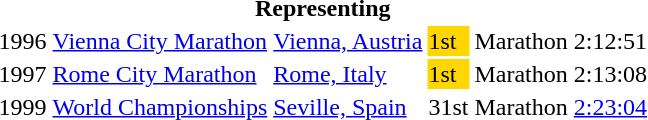<table>
<tr>
<th colspan="6">Representing </th>
</tr>
<tr>
<td>1996</td>
<td><a href='#'>Vienna City Marathon</a></td>
<td><a href='#'>Vienna, Austria</a></td>
<td bgcolor="gold">1st</td>
<td>Marathon</td>
<td>2:12:51</td>
</tr>
<tr>
<td>1997</td>
<td><a href='#'>Rome City Marathon</a></td>
<td><a href='#'>Rome, Italy</a></td>
<td bgcolor="gold">1st</td>
<td>Marathon</td>
<td>2:13:08</td>
</tr>
<tr>
<td>1999</td>
<td><a href='#'>World Championships</a></td>
<td><a href='#'>Seville, Spain</a></td>
<td>31st</td>
<td>Marathon</td>
<td><a href='#'>2:23:04</a></td>
</tr>
</table>
